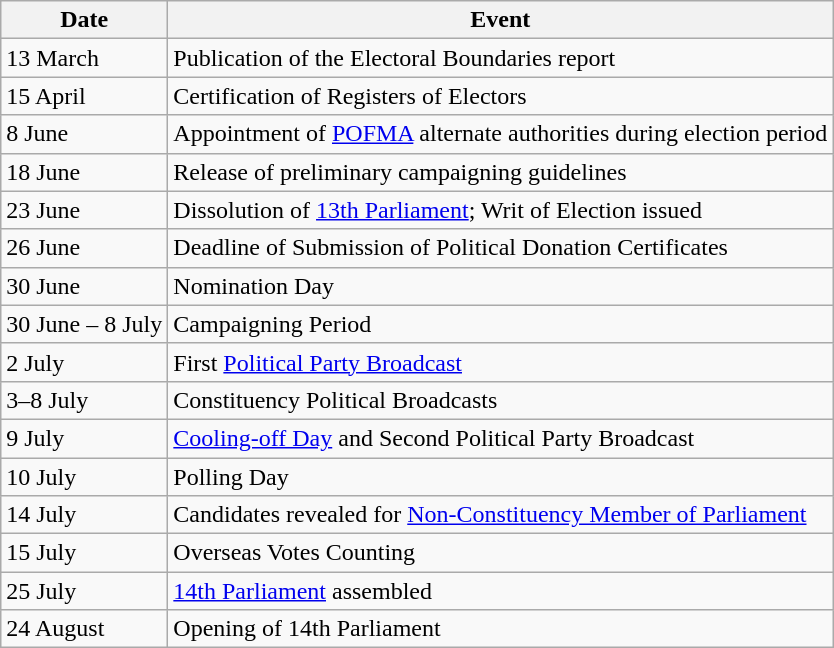<table class="wikitable">
<tr>
<th>Date</th>
<th>Event</th>
</tr>
<tr>
<td>13 March</td>
<td>Publication of the Electoral Boundaries report</td>
</tr>
<tr>
<td>15 April</td>
<td>Certification of Registers of Electors</td>
</tr>
<tr>
<td>8 June</td>
<td>Appointment of <a href='#'>POFMA</a> alternate authorities during election period</td>
</tr>
<tr>
<td>18 June</td>
<td>Release of preliminary campaigning guidelines</td>
</tr>
<tr>
<td>23 June</td>
<td>Dissolution of <a href='#'>13th Parliament</a>; Writ of Election issued</td>
</tr>
<tr>
<td>26 June</td>
<td>Deadline of Submission of Political Donation Certificates</td>
</tr>
<tr>
<td>30 June</td>
<td>Nomination Day</td>
</tr>
<tr>
<td>30 June – 8 July</td>
<td>Campaigning Period</td>
</tr>
<tr>
<td>2 July</td>
<td>First <a href='#'>Political Party Broadcast</a></td>
</tr>
<tr>
<td>3–8 July</td>
<td>Constituency Political Broadcasts</td>
</tr>
<tr>
<td>9 July</td>
<td><a href='#'>Cooling-off Day</a> and Second Political Party Broadcast</td>
</tr>
<tr>
<td>10 July</td>
<td>Polling Day</td>
</tr>
<tr>
<td>14 July</td>
<td>Candidates revealed for <a href='#'>Non-Constituency Member of Parliament</a></td>
</tr>
<tr>
<td>15 July</td>
<td>Overseas Votes Counting</td>
</tr>
<tr>
<td>25 July</td>
<td><a href='#'>14th Parliament</a> assembled</td>
</tr>
<tr>
<td>24 August</td>
<td>Opening of 14th Parliament</td>
</tr>
</table>
